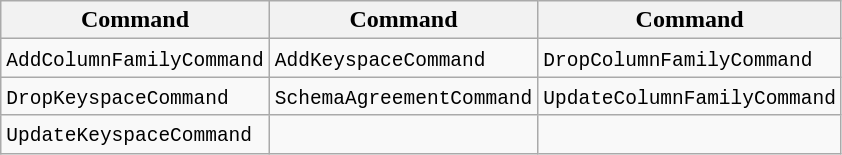<table class="wikitable">
<tr>
<th>Command</th>
<th>Command</th>
<th>Command</th>
</tr>
<tr>
<td><code>AddColumnFamilyCommand</code></td>
<td><code>AddKeyspaceCommand</code></td>
<td><code>DropColumnFamilyCommand</code></td>
</tr>
<tr>
<td><code>DropKeyspaceCommand</code></td>
<td><code>SchemaAgreementCommand</code></td>
<td><code>UpdateColumnFamilyCommand</code></td>
</tr>
<tr>
<td><code>UpdateKeyspaceCommand</code></td>
<td></td>
<td></td>
</tr>
</table>
